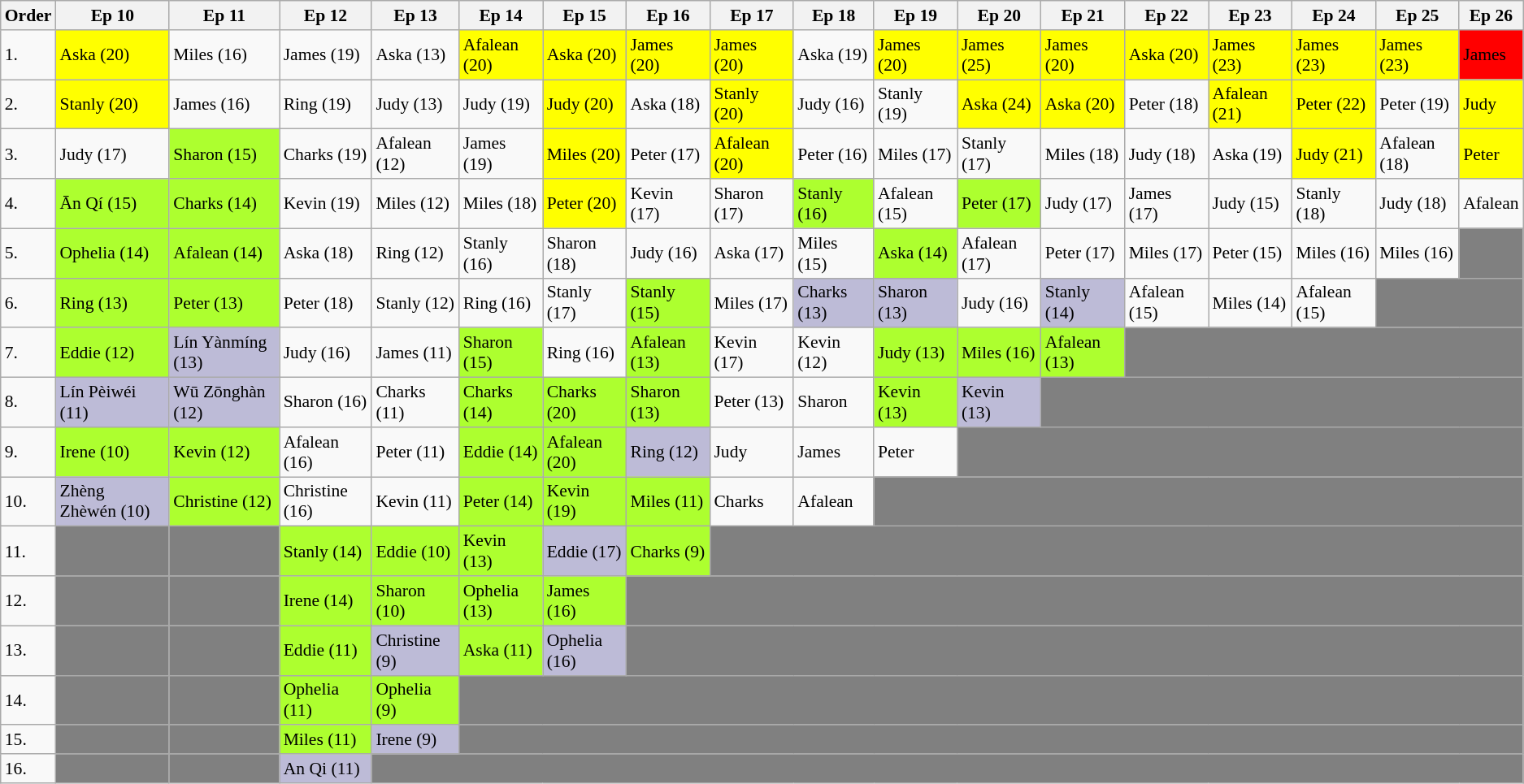<table class="wikitable" style="font-size: 90%;">
<tr>
<th>Order</th>
<th>Ep 10</th>
<th>Ep 11</th>
<th>Ep 12</th>
<th>Ep 13</th>
<th>Ep 14</th>
<th>Ep 15</th>
<th>Ep 16</th>
<th>Ep 17</th>
<th>Ep 18</th>
<th>Ep 19</th>
<th>Ep 20</th>
<th>Ep 21</th>
<th>Ep 22</th>
<th>Ep 23</th>
<th>Ep 24</th>
<th>Ep 25</th>
<th>Ep 26</th>
</tr>
<tr>
<td>1.</td>
<td style="background:yellow">Aska (20)</td>
<td>Miles (16)</td>
<td>James (19)</td>
<td>Aska (13)</td>
<td style="background:yellow">Afalean (20)</td>
<td style="background:yellow">Aska (20)</td>
<td style="background:yellow">James (20)</td>
<td style="background:yellow">James (20)</td>
<td>Aska (19)</td>
<td style="background:yellow">James (20)</td>
<td style="background:yellow">James (25)</td>
<td style="background:yellow">James (20)</td>
<td style="background:yellow">Aska (20)</td>
<td style="background:yellow">James (23)</td>
<td style="background:yellow">James (23)</td>
<td style="background:yellow">James (23)</td>
<td style="background:red">James</td>
</tr>
<tr>
<td>2.</td>
<td style="background:yellow">Stanly (20)</td>
<td>James (16)</td>
<td>Ring (19)</td>
<td>Judy (13)</td>
<td>Judy (19)</td>
<td style="background:yellow">Judy (20)</td>
<td>Aska (18)</td>
<td style="background:yellow">Stanly (20)</td>
<td>Judy (16)</td>
<td>Stanly (19)</td>
<td style="background:yellow">Aska (24)</td>
<td style="background:yellow">Aska (20)</td>
<td>Peter (18)</td>
<td style="background:yellow">Afalean (21)</td>
<td style="background:yellow">Peter (22)</td>
<td>Peter (19)</td>
<td style="background:yellow">Judy</td>
</tr>
<tr>
<td>3.</td>
<td>Judy (17)</td>
<td style="background:#ADFF2F">Sharon (15)</td>
<td>Charks (19)</td>
<td>Afalean (12)</td>
<td>James (19)</td>
<td style="background:yellow">Miles (20)</td>
<td>Peter (17)</td>
<td style="background:yellow">Afalean (20)</td>
<td>Peter (16)</td>
<td>Miles (17)</td>
<td>Stanly (17)</td>
<td>Miles (18)</td>
<td>Judy (18)</td>
<td>Aska (19)</td>
<td style="background:yellow">Judy (21)</td>
<td>Afalean (18)</td>
<td style="background:yellow">Peter</td>
</tr>
<tr>
<td>4.</td>
<td style="background:#ADFF2F">Ān Qí (15)</td>
<td style="background:#ADFF2F">Charks (14)</td>
<td>Kevin (19)</td>
<td>Miles (12)</td>
<td>Miles (18)</td>
<td style="background:yellow">Peter (20)</td>
<td>Kevin (17)</td>
<td>Sharon (17)</td>
<td style="background:#ADFF2F">Stanly (16)</td>
<td>Afalean (15)</td>
<td style="background:#ADFF2F">Peter (17)</td>
<td>Judy (17)</td>
<td>James (17)</td>
<td>Judy (15)</td>
<td>Stanly (18)</td>
<td>Judy (18)</td>
<td>Afalean</td>
</tr>
<tr>
<td>5.</td>
<td style="background:#ADFF2F">Ophelia (14)</td>
<td style="background:#ADFF2F">Afalean (14)</td>
<td>Aska (18)</td>
<td>Ring (12)</td>
<td>Stanly (16)</td>
<td>Sharon (18)</td>
<td>Judy (16)</td>
<td>Aska (17)</td>
<td>Miles (15)</td>
<td style="background:#ADFF2F">Aska (14)</td>
<td>Afalean (17)</td>
<td>Peter (17)</td>
<td>Miles (17)</td>
<td>Peter (15)</td>
<td>Miles (16)</td>
<td>Miles (16)</td>
<td style="background:gray"></td>
</tr>
<tr>
<td>6.</td>
<td style="background:#ADFF2F">Ring (13)</td>
<td style="background:#ADFF2F">Peter (13)</td>
<td>Peter (18)</td>
<td>Stanly (12)</td>
<td>Ring (16)</td>
<td>Stanly (17)</td>
<td style="background:#ADFF2F">Stanly (15)</td>
<td>Miles (17)</td>
<td style="background:#BDBBD7">Charks (13)</td>
<td style="background:#BDBBD7">Sharon (13)</td>
<td>Judy (16)</td>
<td style="background:#BDBBD7">Stanly (14)</td>
<td>Afalean (15)</td>
<td>Miles (14)</td>
<td>Afalean (15)</td>
<td style="background:gray" colspan=2></td>
</tr>
<tr>
<td>7.</td>
<td style="background:#ADFF2F">Eddie (12)</td>
<td style="background:#BDBBD7">Lín Yànmíng (13)</td>
<td>Judy (16)</td>
<td>James (11)</td>
<td style="background:#ADFF2F">Sharon (15)</td>
<td>Ring (16)</td>
<td style="background:#ADFF2F">Afalean (13)</td>
<td>Kevin (17)</td>
<td>Kevin (12)</td>
<td style="background:#ADFF2F">Judy (13)</td>
<td style="background:#ADFF2F">Miles (16)</td>
<td style="background:#ADFF2F">Afalean (13)</td>
<td style="background:gray" colspan=5></td>
</tr>
<tr>
<td>8.</td>
<td style="background:#BDBBD7">Lín Pèiwéi (11)</td>
<td style="background:#BDBBD7">Wū Zōnghàn (12)</td>
<td>Sharon (16)</td>
<td>Charks (11)</td>
<td style="background:#ADFF2F">Charks (14)</td>
<td style="background:#ADFF2F">Charks (20)</td>
<td style="background:#ADFF2F">Sharon (13)</td>
<td>Peter (13)</td>
<td>Sharon</td>
<td style="background:#ADFF2F">Kevin (13)</td>
<td style="background:#BDBBD7">Kevin (13)</td>
<td style="background:gray" colspan=6></td>
</tr>
<tr>
<td>9.</td>
<td style="background:#ADFF2F">Irene (10)</td>
<td style="background:#ADFF2F">Kevin (12)</td>
<td>Afalean (16)</td>
<td>Peter (11)</td>
<td style="background:#ADFF2F">Eddie (14)</td>
<td style="background:#ADFF2F">Afalean (20)</td>
<td style="background:#BDBBD7">Ring (12)</td>
<td>Judy</td>
<td>James</td>
<td>Peter</td>
<td style="background:gray" colspan=7></td>
</tr>
<tr>
<td>10.</td>
<td style="background:#BDBBD7">Zhèng Zhèwén (10)</td>
<td style="background:#ADFF2F">Christine (12)</td>
<td>Christine (16)</td>
<td>Kevin (11)</td>
<td style="background:#ADFF2F">Peter (14)</td>
<td style="background:#ADFF2F">Kevin (19)</td>
<td style="background:#ADFF2F">Miles (11)</td>
<td>Charks</td>
<td>Afalean</td>
<td style="background:gray" colspan=8></td>
</tr>
<tr>
<td>11.</td>
<td style="background:gray"></td>
<td style="background:gray"></td>
<td style="background:#ADFF2F">Stanly (14)</td>
<td style="background:#ADFF2F">Eddie (10)</td>
<td style="background:#ADFF2F">Kevin (13)</td>
<td style="background:#BDBBD7">Eddie (17)</td>
<td style="background:#ADFF2F">Charks (9)</td>
<td style="background:gray" colspan=10></td>
</tr>
<tr>
<td>12.</td>
<td style="background:gray"></td>
<td style="background:gray"></td>
<td style="background:#ADFF2F">Irene (14)</td>
<td style="background:#ADFF2F">Sharon (10)</td>
<td style="background:#ADFF2F">Ophelia (13)</td>
<td style="background:#ADFF2F">James (16)</td>
<td style="background:gray" colspan=11></td>
</tr>
<tr>
<td>13.</td>
<td style="background:gray"></td>
<td style="background:gray"></td>
<td style="background:#ADFF2F">Eddie (11)</td>
<td style="background:#BDBBD7">Christine (9)</td>
<td style="background:#ADFF2F">Aska (11)</td>
<td style="background:#BDBBD7">Ophelia (16)</td>
<td style="background:gray" colspan=12></td>
</tr>
<tr>
<td>14.</td>
<td style="background:gray"></td>
<td style="background:gray"></td>
<td style="background:#ADFF2F">Ophelia (11)</td>
<td style="background:#ADFF2F">Ophelia (9)</td>
<td style="background:gray" colspan=13></td>
</tr>
<tr>
<td>15.</td>
<td style="background:gray"></td>
<td style="background:gray"></td>
<td style="background:#ADFF2F">Miles (11)</td>
<td style="background:#BDBBD7">Irene (9)</td>
<td style="background:gray" colspan=13></td>
</tr>
<tr>
<td>16.</td>
<td style="background:gray"></td>
<td style="background:gray"></td>
<td style="background:#BDBBD7">An Qi (11)</td>
<td style="background:gray" colspan=14></td>
</tr>
</table>
